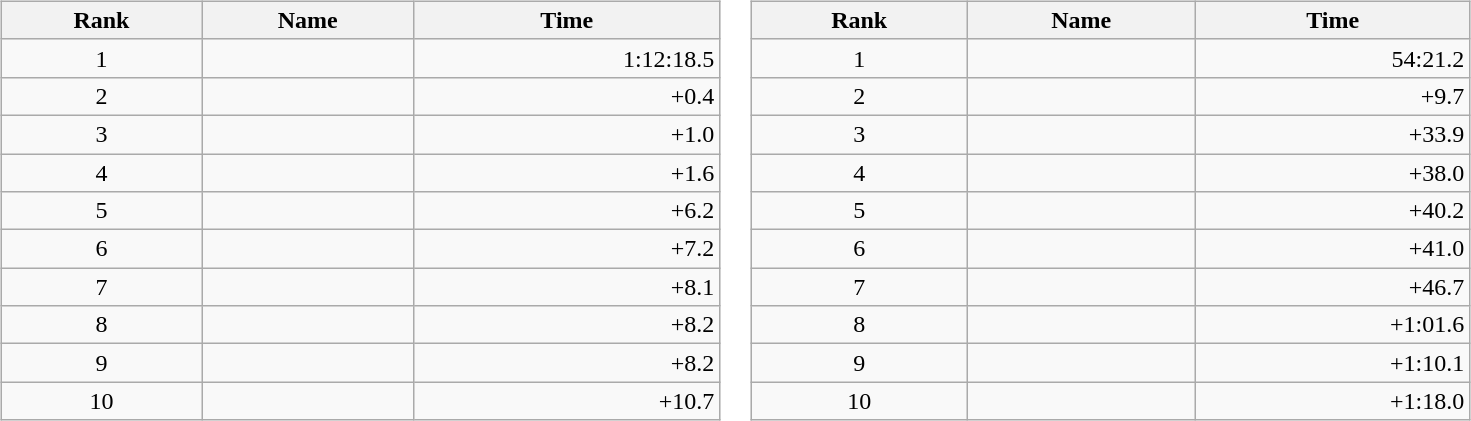<table border="0">
<tr>
<td valign="top"><br><table class="wikitable" style="width:30em;margin-bottom:0;">
<tr>
<th>Rank</th>
<th>Name</th>
<th>Time</th>
</tr>
<tr>
<td style="text-align:center;">1</td>
<td></td>
<td align="right">1:12:18.5</td>
</tr>
<tr>
<td style="text-align:center;">2</td>
<td></td>
<td align="right">+0.4</td>
</tr>
<tr>
<td style="text-align:center;">3</td>
<td></td>
<td align="right">+1.0</td>
</tr>
<tr>
<td style="text-align:center;">4</td>
<td></td>
<td align="right">+1.6</td>
</tr>
<tr>
<td style="text-align:center;">5</td>
<td></td>
<td align="right">+6.2</td>
</tr>
<tr>
<td style="text-align:center;">6</td>
<td></td>
<td align="right">+7.2</td>
</tr>
<tr>
<td style="text-align:center;">7</td>
<td></td>
<td align="right">+8.1</td>
</tr>
<tr>
<td style="text-align:center;">8</td>
<td></td>
<td align="right">+8.2</td>
</tr>
<tr>
<td style="text-align:center;">9</td>
<td></td>
<td align="right">+8.2</td>
</tr>
<tr>
<td style="text-align:center;">10</td>
<td></td>
<td align="right">+10.7</td>
</tr>
</table>
</td>
<td valign="top"><br><table class="wikitable" style="width:30em;margin-bottom:0;">
<tr>
<th>Rank</th>
<th>Name</th>
<th>Time</th>
</tr>
<tr>
<td style="text-align:center;">1</td>
<td></td>
<td align="right">54:21.2</td>
</tr>
<tr>
<td style="text-align:center;">2</td>
<td></td>
<td align="right">+9.7</td>
</tr>
<tr>
<td style="text-align:center;">3</td>
<td></td>
<td align="right">+33.9</td>
</tr>
<tr>
<td style="text-align:center;">4</td>
<td></td>
<td align="right">+38.0</td>
</tr>
<tr>
<td style="text-align:center;">5</td>
<td></td>
<td align="right">+40.2</td>
</tr>
<tr>
<td style="text-align:center;">6</td>
<td></td>
<td align="right">+41.0</td>
</tr>
<tr>
<td style="text-align:center;">7</td>
<td></td>
<td align="right">+46.7</td>
</tr>
<tr>
<td style="text-align:center;">8</td>
<td></td>
<td align="right">+1:01.6</td>
</tr>
<tr>
<td style="text-align:center;">9</td>
<td></td>
<td align="right">+1:10.1</td>
</tr>
<tr>
<td style="text-align:center;">10</td>
<td></td>
<td align="right">+1:18.0</td>
</tr>
</table>
</td>
</tr>
</table>
